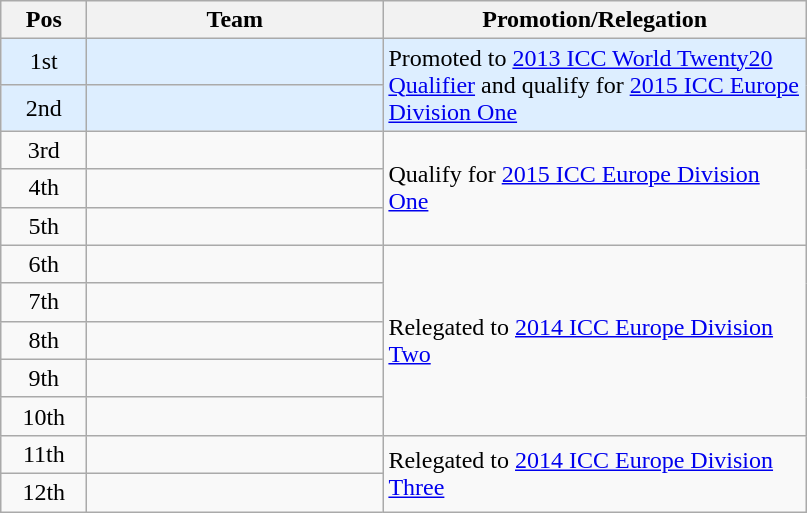<table class="wikitable">
<tr>
<th width=50>Pos</th>
<th width=190>Team</th>
<th width=275>Promotion/Relegation</th>
</tr>
<tr style="background:#def;">
<td style="text-align:center;">1st</td>
<td></td>
<td rowspan=2>Promoted to <a href='#'>2013 ICC World Twenty20 Qualifier</a> and qualify for <a href='#'>2015 ICC Europe Division One</a></td>
</tr>
<tr style="background:#def;">
<td style="text-align:center;">2nd</td>
<td></td>
</tr>
<tr style=“background:#cfc;”>
<td style="text-align:center;">3rd</td>
<td></td>
<td rowspan=3>Qualify for <a href='#'>2015 ICC Europe Division One</a></td>
</tr>
<tr style=“background:#cfc;”>
<td style="text-align:center;">4th</td>
<td></td>
</tr>
<tr style=“background:#cfc;”>
<td style="text-align:center;">5th</td>
<td></td>
</tr>
<tr style=“background:#cfc;”>
<td style="text-align:center;">6th</td>
<td></td>
<td rowspan=5>Relegated to <a href='#'>2014 ICC Europe Division Two</a></td>
</tr>
<tr>
<td style="text-align:center;">7th</td>
<td></td>
</tr>
<tr>
<td style="text-align:center;">8th</td>
<td></td>
</tr>
<tr>
<td style="text-align:center;">9th</td>
<td></td>
</tr>
<tr>
<td style="text-align:center;">10th</td>
<td></td>
</tr>
<tr>
<td style="text-align:center;">11th</td>
<td></td>
<td rowspan=2>Relegated to <a href='#'>2014 ICC Europe Division Three</a></td>
</tr>
<tr>
<td style="text-align:center;">12th</td>
<td></td>
</tr>
</table>
